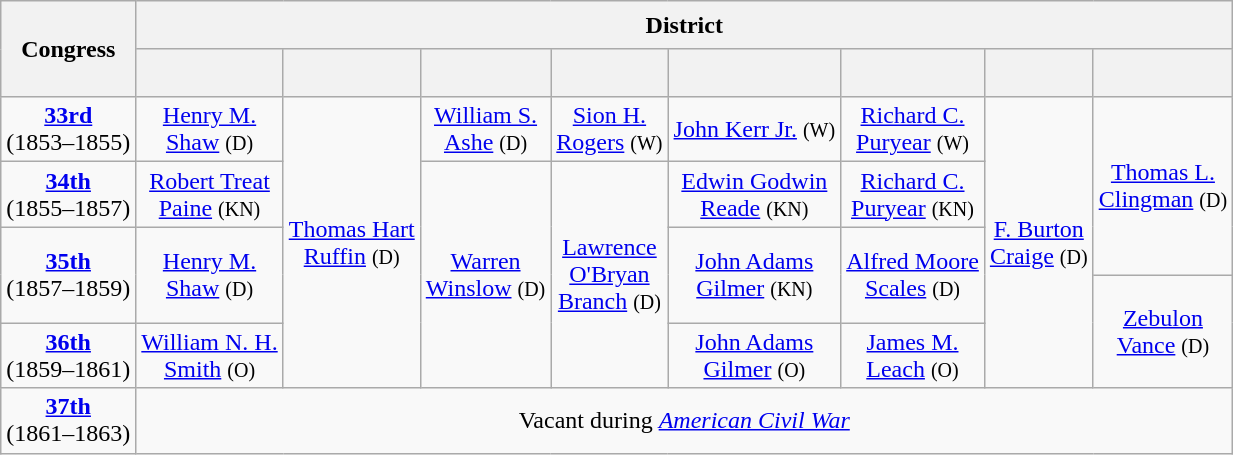<table class=wikitable style="text-align:center">
<tr style="height:2em">
<th rowspan=2>Con­gress</th>
<th colspan=8>District</th>
</tr>
<tr style="height:2em">
<th></th>
<th></th>
<th></th>
<th></th>
<th></th>
<th></th>
<th></th>
<th></th>
</tr>
<tr style="height:2em">
<td><strong><a href='#'>33rd</a></strong><br>(1853–1855)</td>
<td><a href='#'>Henry M.<br>Shaw</a> <small>(D)</small></td>
<td rowspan=5 ><a href='#'>Thomas Hart<br>Ruffin</a> <small>(D)</small></td>
<td><a href='#'>William S.<br>Ashe</a> <small>(D)</small></td>
<td><a href='#'>Sion H.<br>Rogers</a> <small>(W)</small></td>
<td><a href='#'>John Kerr Jr.</a> <small>(W)</small></td>
<td><a href='#'>Richard C.<br>Puryear</a> <small>(W)</small></td>
<td rowspan=5 ><a href='#'>F. Burton<br>Craige</a> <small>(D)</small></td>
<td rowspan=3 ><a href='#'>Thomas L.<br>Clingman</a> <small>(D)</small></td>
</tr>
<tr style="height:2em">
<td><strong><a href='#'>34th</a></strong><br>(1855–1857)</td>
<td><a href='#'>Robert Treat<br>Paine</a> <small>(KN)</small></td>
<td rowspan=4 ><a href='#'>Warren<br>Winslow</a> <small>(D)</small></td>
<td rowspan=4 ><a href='#'>Lawrence<br>O'Bryan<br>Branch</a> <small>(D)</small></td>
<td><a href='#'>Edwin Godwin<br>Reade</a> <small>(KN)</small></td>
<td><a href='#'>Richard C.<br>Puryear</a> <small>(KN)</small></td>
</tr>
<tr style="height:2em">
<td rowspan=2><strong><a href='#'>35th</a></strong><br>(1857–1859)</td>
<td rowspan=2 ><a href='#'>Henry M.<br>Shaw</a> <small>(D)</small></td>
<td rowspan=2 ><a href='#'>John Adams<br>Gilmer</a> <small>(KN)</small></td>
<td rowspan=2 ><a href='#'>Alfred Moore<br>Scales</a> <small>(D)</small></td>
</tr>
<tr style="height:2em">
<td rowspan=2 ><a href='#'>Zebulon<br>Vance</a> <small>(D)</small></td>
</tr>
<tr style="height:2em">
<td><strong><a href='#'>36th</a></strong><br>(1859–1861)</td>
<td><a href='#'>William N. H.<br>Smith</a> <small>(O)</small></td>
<td><a href='#'>John Adams<br>Gilmer</a> <small>(O)</small></td>
<td><a href='#'>James M.<br>Leach</a> <small>(O)</small></td>
</tr>
<tr style="height:2em">
<td><strong><a href='#'>37th</a></strong><br>(1861–1863)</td>
<td colspan=8>Vacant during <em><a href='#'>American Civil War</a></em></td>
</tr>
</table>
